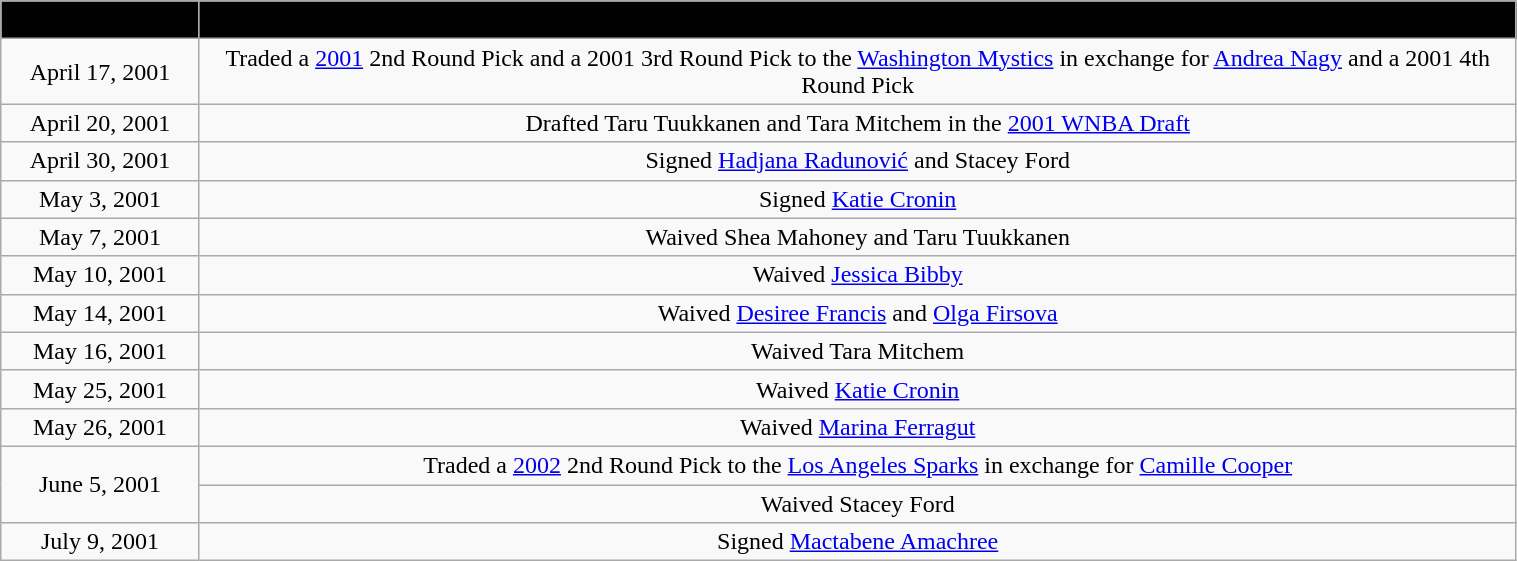<table class="wikitable" style="width:80%; text-align: center;">
<tr>
<th style="background: #010101" width=125"><span>Date</span></th>
<th style="background: #010101"><span>Transaction</span></th>
</tr>
<tr>
<td>April 17, 2001</td>
<td>Traded a <a href='#'>2001</a> 2nd Round Pick and a 2001 3rd Round Pick to the <a href='#'>Washington Mystics</a> in exchange for <a href='#'>Andrea Nagy</a> and a 2001 4th Round Pick</td>
</tr>
<tr>
<td>April 20, 2001</td>
<td>Drafted Taru Tuukkanen and Tara Mitchem in the <a href='#'>2001 WNBA Draft</a></td>
</tr>
<tr>
<td>April 30, 2001</td>
<td>Signed <a href='#'>Hadjana Radunović</a> and Stacey Ford</td>
</tr>
<tr>
<td>May 3, 2001</td>
<td>Signed <a href='#'>Katie Cronin</a></td>
</tr>
<tr>
<td>May 7, 2001</td>
<td>Waived Shea Mahoney and Taru Tuukkanen</td>
</tr>
<tr>
<td>May 10, 2001</td>
<td>Waived <a href='#'>Jessica Bibby</a></td>
</tr>
<tr>
<td>May 14, 2001</td>
<td>Waived <a href='#'>Desiree Francis</a> and <a href='#'>Olga Firsova</a></td>
</tr>
<tr>
<td>May 16, 2001</td>
<td>Waived Tara Mitchem</td>
</tr>
<tr>
<td>May 25, 2001</td>
<td>Waived <a href='#'>Katie Cronin</a></td>
</tr>
<tr>
<td>May 26, 2001</td>
<td>Waived <a href='#'>Marina Ferragut</a></td>
</tr>
<tr>
<td rowspan="2">June 5, 2001</td>
<td>Traded a <a href='#'>2002</a> 2nd Round Pick to the <a href='#'>Los Angeles Sparks</a> in exchange for <a href='#'>Camille Cooper</a></td>
</tr>
<tr>
<td>Waived Stacey Ford</td>
</tr>
<tr>
<td>July 9, 2001</td>
<td>Signed <a href='#'>Mactabene Amachree</a></td>
</tr>
</table>
